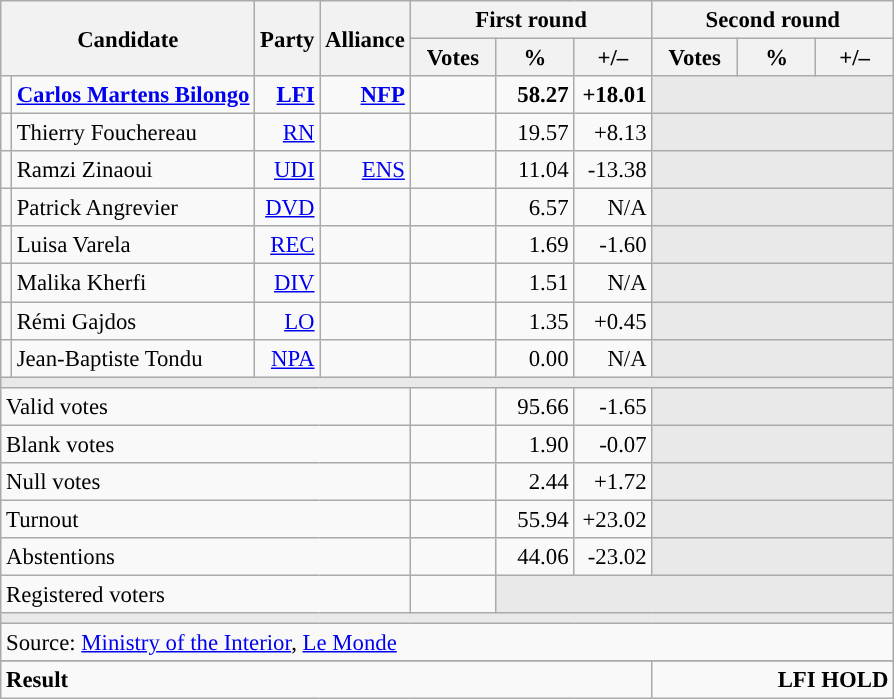<table class="wikitable" style="text-align:right;font-size:95%;">
<tr>
<th rowspan="2" colspan="2">Candidate</th>
<th rowspan="2">Party</th>
<th rowspan="2">Alliance</th>
<th colspan="3">First round</th>
<th colspan="3">Second round</th>
</tr>
<tr>
<th style="width:50px;">Votes</th>
<th style="width:45px;">%</th>
<th style="width:45px;">+/–</th>
<th style="width:50px;">Votes</th>
<th style="width:45px;">%</th>
<th style="width:45px;">+/–</th>
</tr>
<tr>
<td style="color:inherit;background:"></td>
<td style="text-align:left;"><strong><a href='#'>Carlos Martens Bilongo</a></strong></td>
<td><a href='#'><strong>LFI</strong></a></td>
<td><a href='#'><strong>NFP</strong></a></td>
<td><strong></strong></td>
<td><strong>58.27</strong></td>
<td><strong>+18.01</strong></td>
<td colspan="3" style="background:#E9E9E9;"></td>
</tr>
<tr>
<td style="color:inherit;background:"></td>
<td style="text-align:left;">Thierry Fouchereau</td>
<td><a href='#'>RN</a></td>
<td></td>
<td></td>
<td>19.57</td>
<td>+8.13</td>
<td colspan="3" style="background:#E9E9E9;"></td>
</tr>
<tr>
<td style="color:inherit;background:"></td>
<td style="text-align:left;">Ramzi Zinaoui</td>
<td><a href='#'>UDI</a></td>
<td><a href='#'>ENS</a></td>
<td></td>
<td>11.04</td>
<td>-13.38</td>
<td colspan="3" style="background:#E9E9E9;"></td>
</tr>
<tr>
<td style="color:inherit;background:"></td>
<td style="text-align:left;">Patrick Angrevier</td>
<td><a href='#'>DVD</a></td>
<td></td>
<td></td>
<td>6.57</td>
<td>N/A</td>
<td colspan="3" style="background:#E9E9E9;"></td>
</tr>
<tr>
<td style="color:inherit;background:"></td>
<td style="text-align:left;">Luisa Varela</td>
<td><a href='#'>REC</a></td>
<td></td>
<td></td>
<td>1.69</td>
<td>-1.60</td>
<td colspan="3" style="background:#E9E9E9;"></td>
</tr>
<tr>
<td style="color:inherit;background:"></td>
<td style="text-align:left;">Malika Kherfi</td>
<td><a href='#'>DIV</a></td>
<td></td>
<td></td>
<td>1.51</td>
<td>N/A</td>
<td colspan="3" style="background:#E9E9E9;"></td>
</tr>
<tr>
<td style="color:inherit;background:"></td>
<td style="text-align:left;">Rémi Gajdos</td>
<td><a href='#'>LO</a></td>
<td></td>
<td></td>
<td>1.35</td>
<td>+0.45</td>
<td colspan="3" style="background:#E9E9E9;"></td>
</tr>
<tr>
<td style="color:inherit;background:"></td>
<td style="text-align:left;">Jean-Baptiste Tondu</td>
<td><a href='#'>NPA</a></td>
<td></td>
<td></td>
<td>0.00</td>
<td>N/A</td>
<td colspan="3" style="background:#E9E9E9;"></td>
</tr>
<tr>
<td colspan="10" style="background:#E9E9E9;"></td>
</tr>
<tr>
<td colspan="4" style="text-align:left;">Valid votes</td>
<td></td>
<td>95.66</td>
<td>-1.65</td>
<td colspan="3" style="background:#E9E9E9;"></td>
</tr>
<tr>
<td colspan="4" style="text-align:left;">Blank votes</td>
<td></td>
<td>1.90</td>
<td>-0.07</td>
<td colspan="3" style="background:#E9E9E9;"></td>
</tr>
<tr>
<td colspan="4" style="text-align:left;">Null votes</td>
<td></td>
<td>2.44</td>
<td>+1.72</td>
<td colspan="3" style="background:#E9E9E9;"></td>
</tr>
<tr>
<td colspan="4" style="text-align:left;">Turnout</td>
<td></td>
<td>55.94</td>
<td>+23.02</td>
<td colspan="3" style="background:#E9E9E9;"></td>
</tr>
<tr>
<td colspan="4" style="text-align:left;">Abstentions</td>
<td></td>
<td>44.06</td>
<td>-23.02</td>
<td colspan="3" style="background:#E9E9E9;"></td>
</tr>
<tr>
<td colspan="4" style="text-align:left;">Registered voters</td>
<td></td>
<td colspan="5" style="background:#E9E9E9;"></td>
</tr>
<tr>
<td colspan="10" style="background:#E9E9E9;"></td>
</tr>
<tr>
<td colspan="10" style="text-align:left;">Source: <a href='#'>Ministry of the Interior</a>, <a href='#'>Le Monde</a></td>
</tr>
<tr>
</tr>
<tr style="font-weight:bold">
<td colspan="7" style="text-align:left;">Result</td>
<td colspan="7" style="background-color:">LFI HOLD</td>
</tr>
</table>
